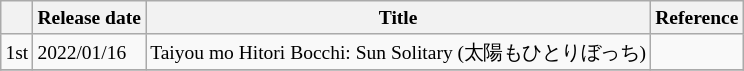<table class=wikitable style="font-size:small">
<tr>
<th></th>
<th>Release date</th>
<th>Title</th>
<th>Reference</th>
</tr>
<tr>
<td>1st</td>
<td>2022/01/16</td>
<td>Taiyou mo Hitori Bocchi: Sun Solitary (太陽もひとりぼっち)</td>
<td></td>
</tr>
<tr>
</tr>
</table>
